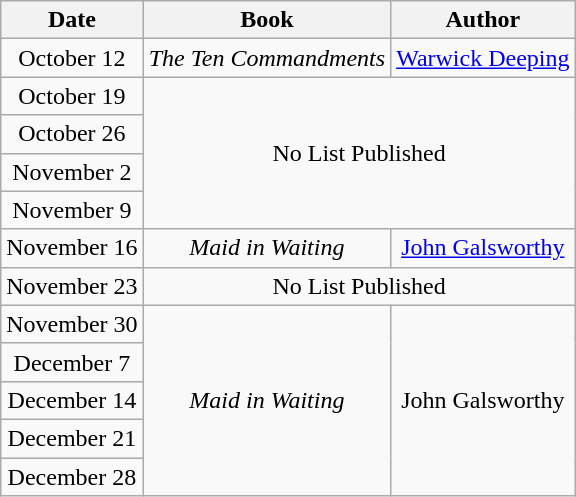<table class="wikitable sortable" style="text-align: center">
<tr>
<th>Date</th>
<th>Book</th>
<th>Author</th>
</tr>
<tr>
<td>October 12</td>
<td><em>The Ten Commandments</em></td>
<td><a href='#'>Warwick Deeping</a></td>
</tr>
<tr>
<td>October 19</td>
<td rowspan=4 colspan=2>No List Published</td>
</tr>
<tr>
<td>October 26</td>
</tr>
<tr>
<td>November 2</td>
</tr>
<tr>
<td>November 9</td>
</tr>
<tr>
<td>November 16</td>
<td><em>Maid in Waiting</em></td>
<td><a href='#'>John Galsworthy</a></td>
</tr>
<tr>
<td>November 23</td>
<td colspan=2>No List Published</td>
</tr>
<tr>
<td>November 30</td>
<td rowspan=5><em>Maid in Waiting</em></td>
<td rowspan=5>John Galsworthy</td>
</tr>
<tr>
<td>December 7</td>
</tr>
<tr>
<td>December 14</td>
</tr>
<tr>
<td>December 21</td>
</tr>
<tr>
<td>December 28</td>
</tr>
</table>
